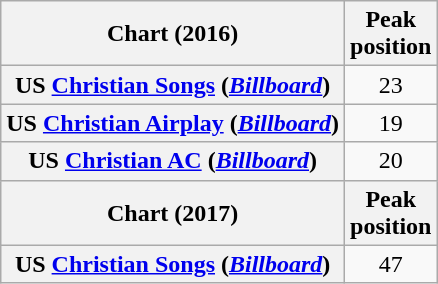<table class="wikitable sortable plainrowheaders" style="text-align:center">
<tr>
<th scope="col">Chart (2016)</th>
<th scope="col">Peak<br>position</th>
</tr>
<tr>
<th scope="row">US <a href='#'>Christian Songs</a> (<em><a href='#'>Billboard</a></em>)</th>
<td>23</td>
</tr>
<tr>
<th scope="row">US <a href='#'>Christian Airplay</a> (<em><a href='#'>Billboard</a></em>)</th>
<td>19</td>
</tr>
<tr>
<th scope="row">US <a href='#'>Christian AC</a> (<em><a href='#'>Billboard</a></em>)</th>
<td>20</td>
</tr>
<tr>
<th scope="col">Chart (2017)</th>
<th scope="col">Peak<br>position</th>
</tr>
<tr>
<th scope="row">US <a href='#'>Christian Songs</a> (<em><a href='#'>Billboard</a></em>)</th>
<td>47</td>
</tr>
</table>
